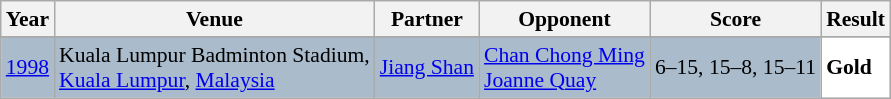<table class="sortable wikitable" style="font-size: 90%;">
<tr>
<th>Year</th>
<th>Venue</th>
<th>Partner</th>
<th>Opponent</th>
<th>Score</th>
<th>Result</th>
</tr>
<tr>
</tr>
<tr style="background:#AABBCC">
<td align="center"><a href='#'>1998</a></td>
<td align="left">Kuala Lumpur Badminton Stadium,<br><a href='#'>Kuala Lumpur</a>, <a href='#'>Malaysia</a></td>
<td align="left"> <a href='#'>Jiang Shan</a></td>
<td align="left"> <a href='#'>Chan Chong Ming</a> <br>  <a href='#'>Joanne Quay</a></td>
<td align="left">6–15, 15–8, 15–11</td>
<td style="text-align:left; background:white"> <strong>Gold</strong></td>
</tr>
</table>
